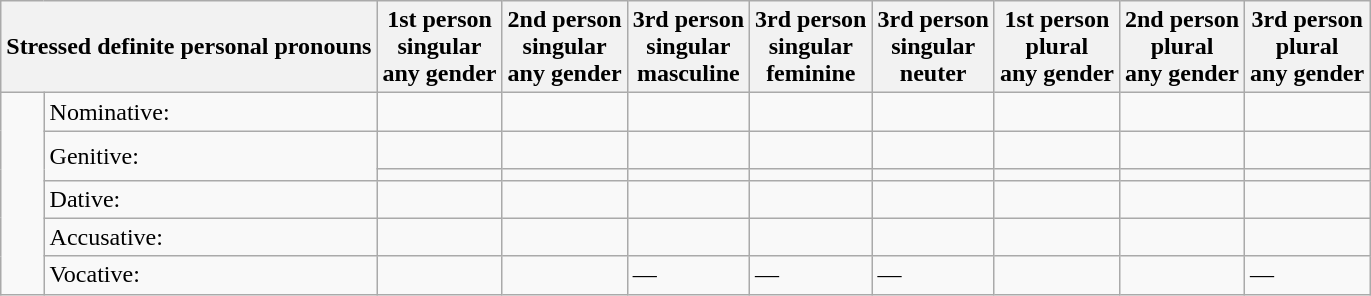<table class="wikitable">
<tr>
<th colspan="2"><strong>Stressed definite personal pronouns</strong></th>
<th>1st person<br>singular<br>any gender</th>
<th>2nd person<br>singular<br>any gender</th>
<th>3rd person<br>singular<br>masculine</th>
<th>3rd person<br>singular<br>feminine</th>
<th>3rd person<br>singular<br>neuter</th>
<th>1st person<br>plural<br>any gender</th>
<th>2nd person<br>plural<br>any gender</th>
<th>3rd person<br>plural<br>any gender</th>
</tr>
<tr>
<td rowspan="6" style="width:5en"> </td>
<td>Nominative:</td>
<td><em></em></td>
<td><em></em></td>
<td><em></em></td>
<td><em></em></td>
<td><em></em></td>
<td><em></em></td>
<td><em></em></td>
<td><em></em></td>
</tr>
<tr>
<td rowspan="2">Genitive:</td>
<td><em></em> <br> <em></em></td>
<td><em></em> <br> <em></em></td>
<td><em></em> <br> <em></em></td>
<td><em></em></td>
<td><em></em> <br> <em></em></td>
<td><em></em> <br> <em></em></td>
<td><em></em></td>
<td><em></em></td>
</tr>
<tr>
<td><em></em></td>
<td><em></em></td>
<td><em></em></td>
<td><em></em></td>
<td><em></em></td>
<td><em></em></td>
<td><em></em></td>
<td><em></em></td>
</tr>
<tr>
<td>Dative:</td>
<td><em></em></td>
<td><em></em></td>
<td><em></em></td>
<td><em></em></td>
<td><em></em></td>
<td><em></em></td>
<td><em></em></td>
<td><em></em></td>
</tr>
<tr>
<td>Accusative:</td>
<td><em></em></td>
<td><em></em></td>
<td><em></em></td>
<td><em></em></td>
<td><em></em></td>
<td><em></em></td>
<td><em></em></td>
<td><em></em></td>
</tr>
<tr>
<td>Vocative:</td>
<td><em></em></td>
<td><em></em></td>
<td>—</td>
<td>—</td>
<td>—</td>
<td><em></em></td>
<td><em></em></td>
<td>—</td>
</tr>
</table>
